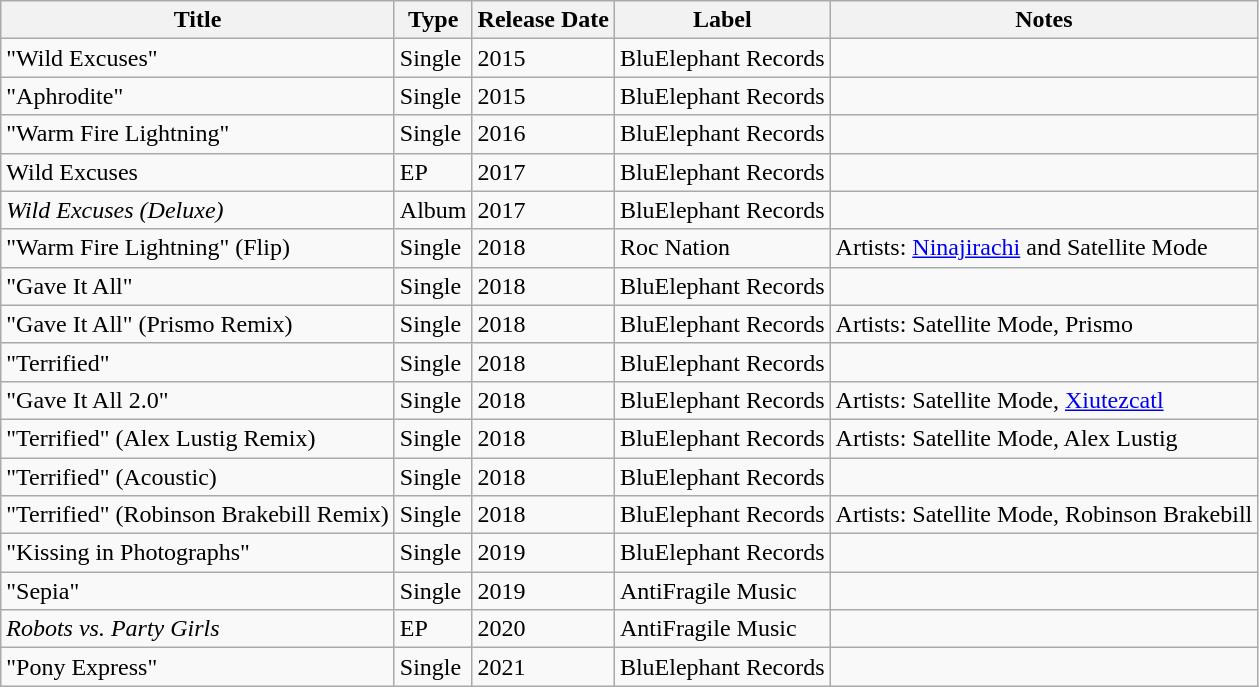<table class="wikitable">
<tr>
<th>Title</th>
<th>Type</th>
<th>Release Date</th>
<th>Label</th>
<th>Notes</th>
</tr>
<tr>
<td>"Wild Excuses"</td>
<td>Single</td>
<td>2015</td>
<td>BluElephant Records</td>
<td></td>
</tr>
<tr>
<td>"Aphrodite"</td>
<td>Single</td>
<td>2015</td>
<td>BluElephant Records</td>
<td></td>
</tr>
<tr>
<td>"Warm Fire Lightning"</td>
<td>Single</td>
<td>2016</td>
<td>BluElephant Records</td>
<td></td>
</tr>
<tr>
<td>Wild Excuses</td>
<td>EP</td>
<td>2017</td>
<td>BluElephant Records</td>
<td></td>
</tr>
<tr>
<td><em>Wild Excuses (Deluxe)</em></td>
<td>Album</td>
<td>2017</td>
<td>BluElephant Records</td>
<td></td>
</tr>
<tr>
<td>"Warm Fire Lightning" (Flip)</td>
<td>Single</td>
<td>2018</td>
<td>Roc Nation</td>
<td>Artists: <a href='#'>Ninajirachi</a> and Satellite Mode</td>
</tr>
<tr>
<td>"Gave It All"</td>
<td>Single</td>
<td>2018</td>
<td>BluElephant Records</td>
<td></td>
</tr>
<tr>
<td>"Gave It All" (Prismo Remix)</td>
<td>Single</td>
<td>2018</td>
<td>BluElephant Records</td>
<td>Artists: Satellite Mode, Prismo</td>
</tr>
<tr>
<td>"Terrified"</td>
<td>Single</td>
<td>2018</td>
<td>BluElephant Records</td>
<td></td>
</tr>
<tr>
<td>"Gave It All 2.0"</td>
<td>Single</td>
<td>2018</td>
<td>BluElephant Records</td>
<td>Artists: Satellite Mode, <a href='#'>Xiutezcatl</a></td>
</tr>
<tr>
<td>"Terrified" (Alex Lustig Remix)</td>
<td>Single</td>
<td>2018</td>
<td>BluElephant Records</td>
<td>Artists: Satellite Mode, Alex Lustig</td>
</tr>
<tr>
<td>"Terrified" (Acoustic)</td>
<td>Single</td>
<td>2018</td>
<td>BluElephant Records</td>
<td></td>
</tr>
<tr>
<td>"Terrified" (Robinson Brakebill Remix)</td>
<td>Single</td>
<td>2018</td>
<td>BluElephant Records</td>
<td>Artists: Satellite Mode, Robinson Brakebill</td>
</tr>
<tr>
<td>"Kissing in Photographs"</td>
<td>Single</td>
<td>2019</td>
<td>BluElephant Records</td>
<td></td>
</tr>
<tr>
<td>"Sepia"</td>
<td>Single</td>
<td>2019</td>
<td>AntiFragile Music</td>
<td></td>
</tr>
<tr>
<td><em>Robots vs. Party Girls</em></td>
<td>EP</td>
<td>2020</td>
<td>AntiFragile Music</td>
<td></td>
</tr>
<tr>
<td>"Pony Express"</td>
<td>Single</td>
<td>2021</td>
<td>BluElephant Records</td>
<td></td>
</tr>
</table>
